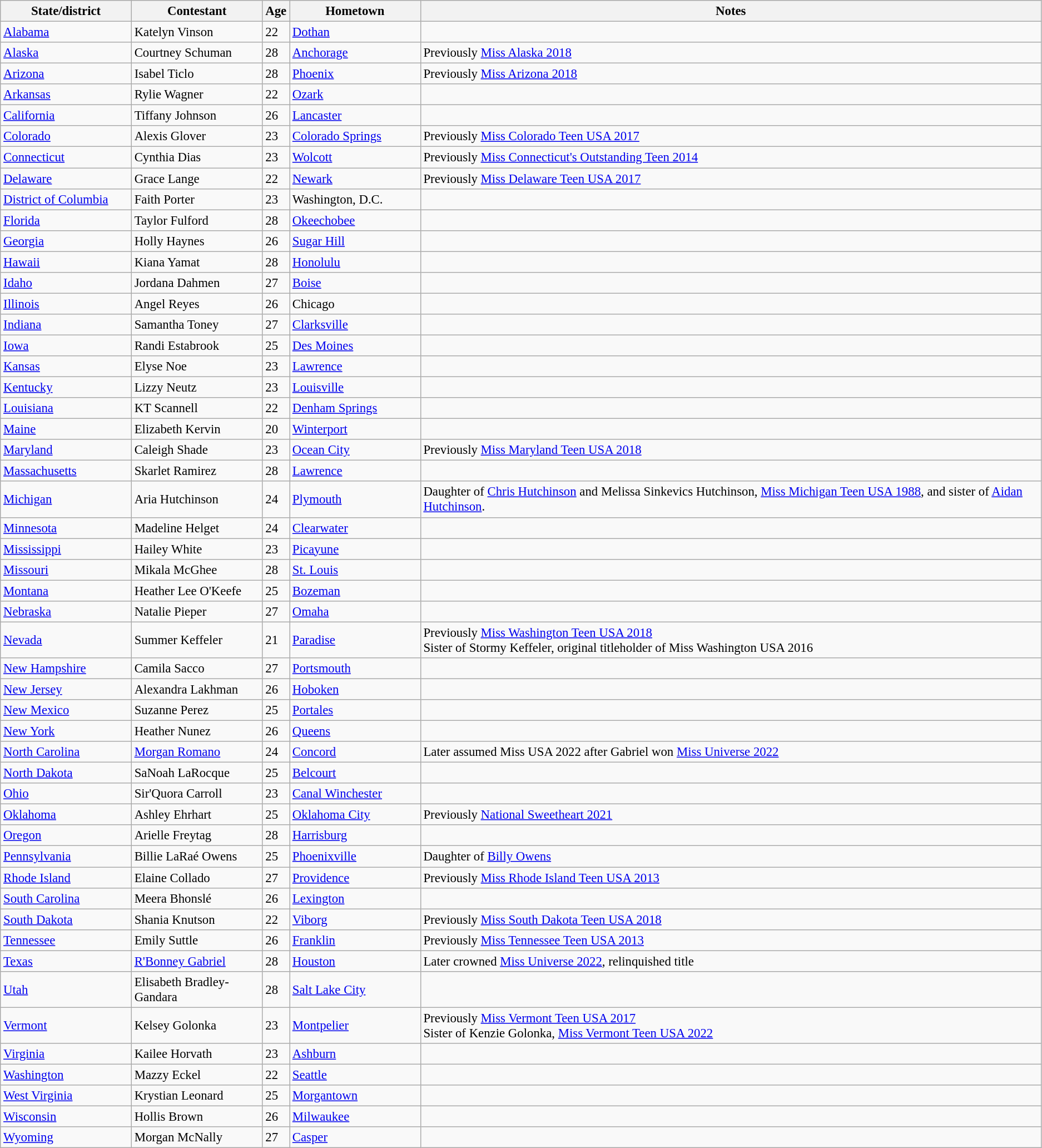<table class="wikitable sortable" style="font-size: 95%;">
<tr>
<th width=150>State/district</th>
<th width=150>Contestant</th>
<th>Age</th>
<th width=150>Hometown</th>
<th>Notes</th>
</tr>
<tr>
<td><a href='#'>Alabama</a></td>
<td>Katelyn Vinson</td>
<td>22</td>
<td><a href='#'>Dothan</a></td>
<td></td>
</tr>
<tr>
<td><a href='#'>Alaska</a></td>
<td>Courtney Schuman</td>
<td>28</td>
<td><a href='#'>Anchorage</a></td>
<td>Previously <a href='#'>Miss Alaska 2018</a></td>
</tr>
<tr>
<td><a href='#'>Arizona</a></td>
<td>Isabel Ticlo</td>
<td>28</td>
<td><a href='#'>Phoenix</a></td>
<td>Previously <a href='#'>Miss Arizona 2018</a></td>
</tr>
<tr>
<td><a href='#'>Arkansas</a></td>
<td>Rylie Wagner</td>
<td>22</td>
<td><a href='#'>Ozark</a></td>
<td></td>
</tr>
<tr>
<td><a href='#'>California</a></td>
<td>Tiffany Johnson</td>
<td>26</td>
<td><a href='#'>Lancaster</a></td>
<td></td>
</tr>
<tr>
<td><a href='#'>Colorado</a></td>
<td>Alexis Glover</td>
<td>23</td>
<td><a href='#'>Colorado Springs</a></td>
<td>Previously <a href='#'>Miss Colorado Teen USA 2017</a></td>
</tr>
<tr>
<td><a href='#'>Connecticut</a></td>
<td>Cynthia Dias</td>
<td>23</td>
<td><a href='#'>Wolcott</a></td>
<td>Previously <a href='#'>Miss Connecticut's Outstanding Teen 2014</a></td>
</tr>
<tr>
<td><a href='#'>Delaware</a></td>
<td>Grace Lange</td>
<td>22</td>
<td><a href='#'>Newark</a></td>
<td>Previously <a href='#'>Miss Delaware Teen USA 2017</a></td>
</tr>
<tr>
<td><a href='#'>District of Columbia</a></td>
<td>Faith Porter</td>
<td>23</td>
<td>Washington, D.C.</td>
<td></td>
</tr>
<tr>
<td><a href='#'>Florida</a></td>
<td>Taylor Fulford</td>
<td>28</td>
<td><a href='#'>Okeechobee</a></td>
<td></td>
</tr>
<tr>
<td><a href='#'>Georgia</a></td>
<td>Holly Haynes</td>
<td>26</td>
<td><a href='#'>Sugar Hill</a></td>
<td></td>
</tr>
<tr>
<td><a href='#'>Hawaii</a></td>
<td>Kiana Yamat</td>
<td>28</td>
<td><a href='#'>Honolulu</a></td>
<td></td>
</tr>
<tr>
<td><a href='#'>Idaho</a></td>
<td>Jordana Dahmen</td>
<td>27</td>
<td><a href='#'>Boise</a></td>
<td></td>
</tr>
<tr>
<td><a href='#'>Illinois</a></td>
<td>Angel Reyes</td>
<td>26</td>
<td>Chicago</td>
<td></td>
</tr>
<tr>
<td><a href='#'>Indiana</a></td>
<td>Samantha Toney</td>
<td>27</td>
<td><a href='#'>Clarksville</a></td>
<td></td>
</tr>
<tr>
<td><a href='#'>Iowa</a></td>
<td>Randi Estabrook</td>
<td>25</td>
<td><a href='#'>Des Moines</a></td>
<td></td>
</tr>
<tr>
<td><a href='#'>Kansas</a></td>
<td>Elyse Noe</td>
<td>23</td>
<td><a href='#'>Lawrence</a></td>
<td></td>
</tr>
<tr>
<td><a href='#'>Kentucky</a></td>
<td>Lizzy Neutz</td>
<td>23</td>
<td><a href='#'>Louisville</a></td>
<td></td>
</tr>
<tr>
<td><a href='#'>Louisiana</a></td>
<td>KT Scannell</td>
<td>22</td>
<td><a href='#'>Denham Springs</a></td>
<td></td>
</tr>
<tr>
<td><a href='#'>Maine</a></td>
<td>Elizabeth Kervin</td>
<td>20</td>
<td><a href='#'>Winterport</a></td>
<td></td>
</tr>
<tr>
<td><a href='#'>Maryland</a></td>
<td>Caleigh Shade</td>
<td>23</td>
<td><a href='#'>Ocean City</a></td>
<td>Previously <a href='#'>Miss Maryland Teen USA 2018</a></td>
</tr>
<tr>
<td><a href='#'>Massachusetts</a></td>
<td>Skarlet Ramirez</td>
<td>28</td>
<td><a href='#'>Lawrence</a></td>
<td></td>
</tr>
<tr>
<td><a href='#'>Michigan</a></td>
<td>Aria Hutchinson</td>
<td>24</td>
<td><a href='#'>Plymouth</a></td>
<td>Daughter of <a href='#'>Chris Hutchinson</a> and Melissa Sinkevics Hutchinson, <a href='#'>Miss Michigan Teen USA 1988</a>, and sister of <a href='#'>Aidan Hutchinson</a>.</td>
</tr>
<tr>
<td><a href='#'>Minnesota</a></td>
<td>Madeline Helget</td>
<td>24</td>
<td><a href='#'>Clearwater</a></td>
<td></td>
</tr>
<tr>
<td><a href='#'>Mississippi</a></td>
<td>Hailey White</td>
<td>23</td>
<td><a href='#'>Picayune</a></td>
<td></td>
</tr>
<tr>
<td><a href='#'>Missouri</a></td>
<td>Mikala McGhee</td>
<td>28</td>
<td><a href='#'>St. Louis</a></td>
<td></td>
</tr>
<tr>
<td><a href='#'>Montana</a></td>
<td>Heather Lee O'Keefe</td>
<td>25</td>
<td><a href='#'>Bozeman</a></td>
<td></td>
</tr>
<tr>
<td><a href='#'>Nebraska</a></td>
<td>Natalie Pieper</td>
<td>27</td>
<td><a href='#'>Omaha</a></td>
<td></td>
</tr>
<tr>
<td><a href='#'>Nevada</a></td>
<td>Summer Keffeler</td>
<td>21</td>
<td><a href='#'>Paradise</a></td>
<td>Previously <a href='#'>Miss Washington Teen USA 2018</a><br>Sister of Stormy Keffeler, original titleholder of Miss Washington USA 2016</td>
</tr>
<tr>
<td><a href='#'>New Hampshire</a></td>
<td>Camila Sacco</td>
<td>27</td>
<td><a href='#'>Portsmouth</a></td>
<td></td>
</tr>
<tr>
<td><a href='#'>New Jersey</a></td>
<td>Alexandra Lakhman</td>
<td>26</td>
<td><a href='#'>Hoboken</a></td>
<td></td>
</tr>
<tr>
<td><a href='#'>New Mexico</a></td>
<td>Suzanne Perez</td>
<td>25</td>
<td><a href='#'>Portales</a></td>
<td></td>
</tr>
<tr>
<td><a href='#'>New York</a></td>
<td>Heather Nunez</td>
<td>26</td>
<td><a href='#'>Queens</a></td>
<td></td>
</tr>
<tr>
<td><a href='#'>North Carolina</a></td>
<td><a href='#'>Morgan Romano</a></td>
<td>24</td>
<td><a href='#'>Concord</a></td>
<td>Later assumed Miss USA 2022 after Gabriel won <a href='#'>Miss Universe 2022</a></td>
</tr>
<tr>
<td><a href='#'>North Dakota</a></td>
<td>SaNoah LaRocque</td>
<td>25</td>
<td><a href='#'>Belcourt</a></td>
<td></td>
</tr>
<tr>
<td><a href='#'>Ohio</a></td>
<td>Sir'Quora Carroll</td>
<td>23</td>
<td><a href='#'>Canal Winchester</a></td>
<td></td>
</tr>
<tr>
<td><a href='#'>Oklahoma</a></td>
<td>Ashley Ehrhart</td>
<td>25</td>
<td><a href='#'>Oklahoma City</a></td>
<td>Previously <a href='#'>National Sweetheart 2021</a></td>
</tr>
<tr>
<td><a href='#'>Oregon</a></td>
<td>Arielle Freytag</td>
<td>28</td>
<td><a href='#'>Harrisburg</a></td>
<td></td>
</tr>
<tr>
<td><a href='#'>Pennsylvania</a></td>
<td>Billie LaRaé Owens</td>
<td>25</td>
<td><a href='#'>Phoenixville</a></td>
<td>Daughter of <a href='#'>Billy Owens</a></td>
</tr>
<tr>
<td><a href='#'>Rhode Island</a></td>
<td>Elaine Collado</td>
<td>27</td>
<td><a href='#'>Providence</a></td>
<td>Previously <a href='#'>Miss Rhode Island Teen USA 2013</a></td>
</tr>
<tr>
<td><a href='#'>South Carolina</a></td>
<td>Meera Bhonslé</td>
<td>26</td>
<td><a href='#'>Lexington</a></td>
<td></td>
</tr>
<tr>
<td><a href='#'>South Dakota</a></td>
<td>Shania Knutson</td>
<td>22</td>
<td><a href='#'>Viborg</a></td>
<td>Previously <a href='#'>Miss South Dakota Teen USA 2018</a></td>
</tr>
<tr>
<td><a href='#'>Tennessee</a></td>
<td>Emily Suttle</td>
<td>26</td>
<td><a href='#'>Franklin</a></td>
<td>Previously <a href='#'>Miss Tennessee Teen USA 2013</a></td>
</tr>
<tr>
<td><a href='#'>Texas</a></td>
<td><a href='#'>R'Bonney Gabriel</a></td>
<td>28</td>
<td><a href='#'>Houston</a></td>
<td>Later crowned <a href='#'>Miss Universe 2022</a>, relinquished title</td>
</tr>
<tr>
<td><a href='#'>Utah</a></td>
<td>Elisabeth Bradley-Gandara</td>
<td>28</td>
<td><a href='#'>Salt Lake City</a></td>
<td></td>
</tr>
<tr>
<td><a href='#'>Vermont</a></td>
<td>Kelsey Golonka</td>
<td>23</td>
<td><a href='#'>Montpelier</a></td>
<td>Previously <a href='#'>Miss Vermont Teen USA 2017</a><br>Sister of Kenzie Golonka, <a href='#'>Miss Vermont Teen USA 2022</a></td>
</tr>
<tr>
<td><a href='#'>Virginia</a></td>
<td>Kailee Horvath</td>
<td>23</td>
<td><a href='#'>Ashburn</a></td>
<td></td>
</tr>
<tr>
<td><a href='#'>Washington</a></td>
<td>Mazzy Eckel</td>
<td>22</td>
<td><a href='#'>Seattle</a></td>
<td></td>
</tr>
<tr>
<td><a href='#'>West Virginia</a></td>
<td>Krystian Leonard</td>
<td>25</td>
<td><a href='#'>Morgantown</a></td>
<td></td>
</tr>
<tr>
<td><a href='#'>Wisconsin</a></td>
<td>Hollis Brown</td>
<td>26</td>
<td><a href='#'>Milwaukee</a></td>
<td></td>
</tr>
<tr>
<td><a href='#'>Wyoming</a></td>
<td>Morgan McNally</td>
<td>27</td>
<td><a href='#'>Casper</a></td>
<td></td>
</tr>
</table>
